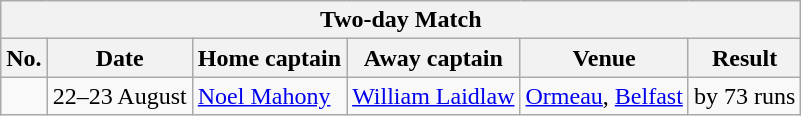<table class="wikitable">
<tr>
<th colspan="9">Two-day Match</th>
</tr>
<tr>
<th>No.</th>
<th>Date</th>
<th>Home captain</th>
<th>Away captain</th>
<th>Venue</th>
<th>Result</th>
</tr>
<tr>
<td></td>
<td>22–23 August</td>
<td><a href='#'>Noel Mahony</a></td>
<td><a href='#'>William Laidlaw</a></td>
<td><a href='#'>Ormeau</a>, <a href='#'>Belfast</a></td>
<td> by 73 runs</td>
</tr>
</table>
